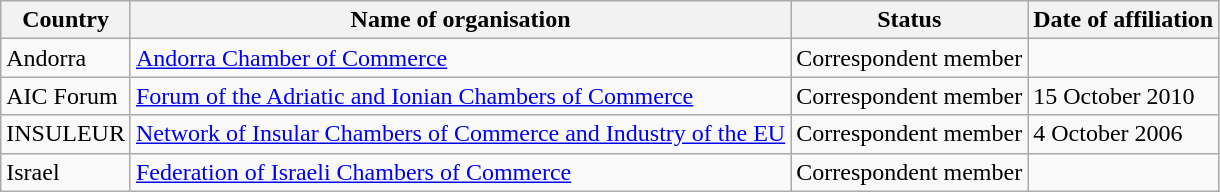<table class="wikitable sortable mw-collapsible mw-collapsed">
<tr>
<th>Country</th>
<th>Name of organisation</th>
<th>Status</th>
<th>Date of affiliation</th>
</tr>
<tr>
<td>Andorra</td>
<td><a href='#'>Andorra Chamber of Commerce</a></td>
<td>Correspondent member</td>
<td></td>
</tr>
<tr>
<td>AIC Forum</td>
<td><a href='#'>Forum of the Adriatic and Ionian Chambers of Commerce</a></td>
<td>Correspondent member</td>
<td>15 October 2010</td>
</tr>
<tr>
<td>INSULEUR</td>
<td><a href='#'>Network of Insular Chambers of Commerce and Industry of the EU</a></td>
<td>Correspondent member</td>
<td>4 October 2006</td>
</tr>
<tr>
<td>Israel</td>
<td><a href='#'>Federation of Israeli Chambers of Commerce</a></td>
<td>Correspondent member</td>
<td></td>
</tr>
</table>
